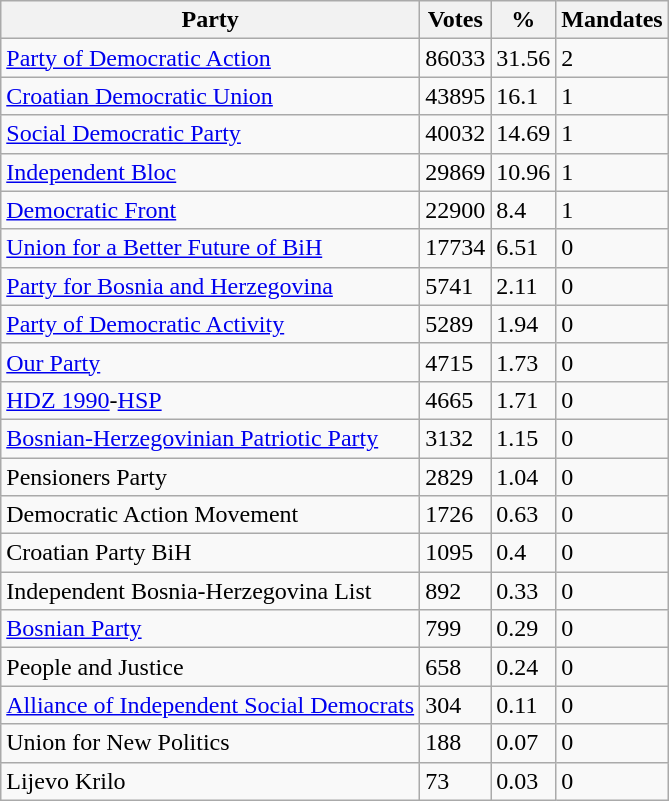<table class="wikitable" style ="text-align: left">
<tr>
<th>Party</th>
<th>Votes</th>
<th>%</th>
<th>Mandates</th>
</tr>
<tr>
<td><a href='#'>Party of Democratic Action</a></td>
<td>86033</td>
<td>31.56</td>
<td>2</td>
</tr>
<tr>
<td><a href='#'>Croatian Democratic Union</a></td>
<td>43895</td>
<td>16.1</td>
<td>1</td>
</tr>
<tr>
<td><a href='#'>Social Democratic Party</a></td>
<td>40032</td>
<td>14.69</td>
<td>1</td>
</tr>
<tr>
<td><a href='#'>Independent Bloc</a></td>
<td>29869</td>
<td>10.96</td>
<td>1</td>
</tr>
<tr>
<td><a href='#'>Democratic Front</a></td>
<td>22900</td>
<td>8.4</td>
<td>1</td>
</tr>
<tr>
<td><a href='#'>Union for a Better Future of BiH</a></td>
<td>17734</td>
<td>6.51</td>
<td>0</td>
</tr>
<tr>
<td><a href='#'>Party for Bosnia and Herzegovina</a></td>
<td>5741</td>
<td>2.11</td>
<td>0</td>
</tr>
<tr>
<td><a href='#'>Party of Democratic Activity</a></td>
<td>5289</td>
<td>1.94</td>
<td>0</td>
</tr>
<tr>
<td><a href='#'>Our Party</a></td>
<td>4715</td>
<td>1.73</td>
<td>0</td>
</tr>
<tr>
<td><a href='#'>HDZ 1990</a>-<a href='#'>HSP</a></td>
<td>4665</td>
<td>1.71</td>
<td>0</td>
</tr>
<tr>
<td><a href='#'>Bosnian-Herzegovinian Patriotic Party</a></td>
<td>3132</td>
<td>1.15</td>
<td>0</td>
</tr>
<tr>
<td>Pensioners Party</td>
<td>2829</td>
<td>1.04</td>
<td>0</td>
</tr>
<tr>
<td>Democratic Action Movement</td>
<td>1726</td>
<td>0.63</td>
<td>0</td>
</tr>
<tr>
<td>Croatian Party BiH</td>
<td>1095</td>
<td>0.4</td>
<td>0</td>
</tr>
<tr>
<td>Independent Bosnia-Herzegovina List</td>
<td>892</td>
<td>0.33</td>
<td>0</td>
</tr>
<tr>
<td><a href='#'>Bosnian Party</a></td>
<td>799</td>
<td>0.29</td>
<td>0</td>
</tr>
<tr>
<td>People and Justice</td>
<td>658</td>
<td>0.24</td>
<td>0</td>
</tr>
<tr>
<td><a href='#'>Alliance of Independent Social Democrats</a></td>
<td>304</td>
<td>0.11</td>
<td>0</td>
</tr>
<tr>
<td>Union for New Politics</td>
<td>188</td>
<td>0.07</td>
<td>0</td>
</tr>
<tr>
<td>Lijevo Krilo</td>
<td>73</td>
<td>0.03</td>
<td>0</td>
</tr>
</table>
